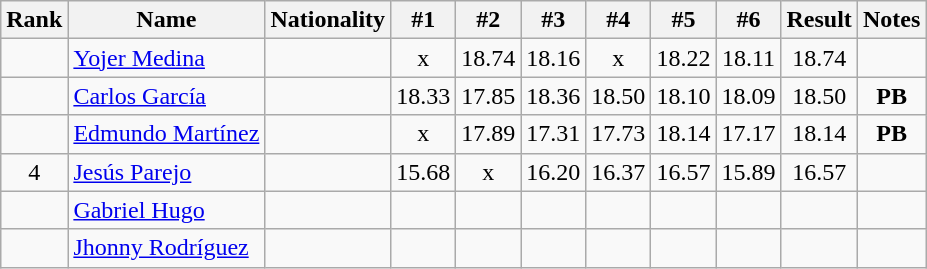<table class="wikitable sortable" style="text-align:center">
<tr>
<th>Rank</th>
<th>Name</th>
<th>Nationality</th>
<th>#1</th>
<th>#2</th>
<th>#3</th>
<th>#4</th>
<th>#5</th>
<th>#6</th>
<th>Result</th>
<th>Notes</th>
</tr>
<tr>
<td></td>
<td align=left><a href='#'>Yojer Medina</a></td>
<td align=left></td>
<td>x</td>
<td>18.74</td>
<td>18.16</td>
<td>x</td>
<td>18.22</td>
<td>18.11</td>
<td>18.74</td>
<td></td>
</tr>
<tr>
<td></td>
<td align=left><a href='#'>Carlos García</a></td>
<td align=left></td>
<td>18.33</td>
<td>17.85</td>
<td>18.36</td>
<td>18.50</td>
<td>18.10</td>
<td>18.09</td>
<td>18.50</td>
<td><strong>PB</strong></td>
</tr>
<tr>
<td></td>
<td align=left><a href='#'>Edmundo Martínez</a></td>
<td align=left></td>
<td>x</td>
<td>17.89</td>
<td>17.31</td>
<td>17.73</td>
<td>18.14</td>
<td>17.17</td>
<td>18.14</td>
<td><strong>PB</strong></td>
</tr>
<tr>
<td>4</td>
<td align=left><a href='#'>Jesús Parejo</a></td>
<td align=left></td>
<td>15.68</td>
<td>x</td>
<td>16.20</td>
<td>16.37</td>
<td>16.57</td>
<td>15.89</td>
<td>16.57</td>
<td></td>
</tr>
<tr>
<td></td>
<td align=left><a href='#'>Gabriel Hugo</a></td>
<td align=left></td>
<td></td>
<td></td>
<td></td>
<td></td>
<td></td>
<td></td>
<td></td>
<td></td>
</tr>
<tr>
<td></td>
<td align=left><a href='#'>Jhonny Rodríguez</a></td>
<td align=left></td>
<td></td>
<td></td>
<td></td>
<td></td>
<td></td>
<td></td>
<td></td>
<td></td>
</tr>
</table>
